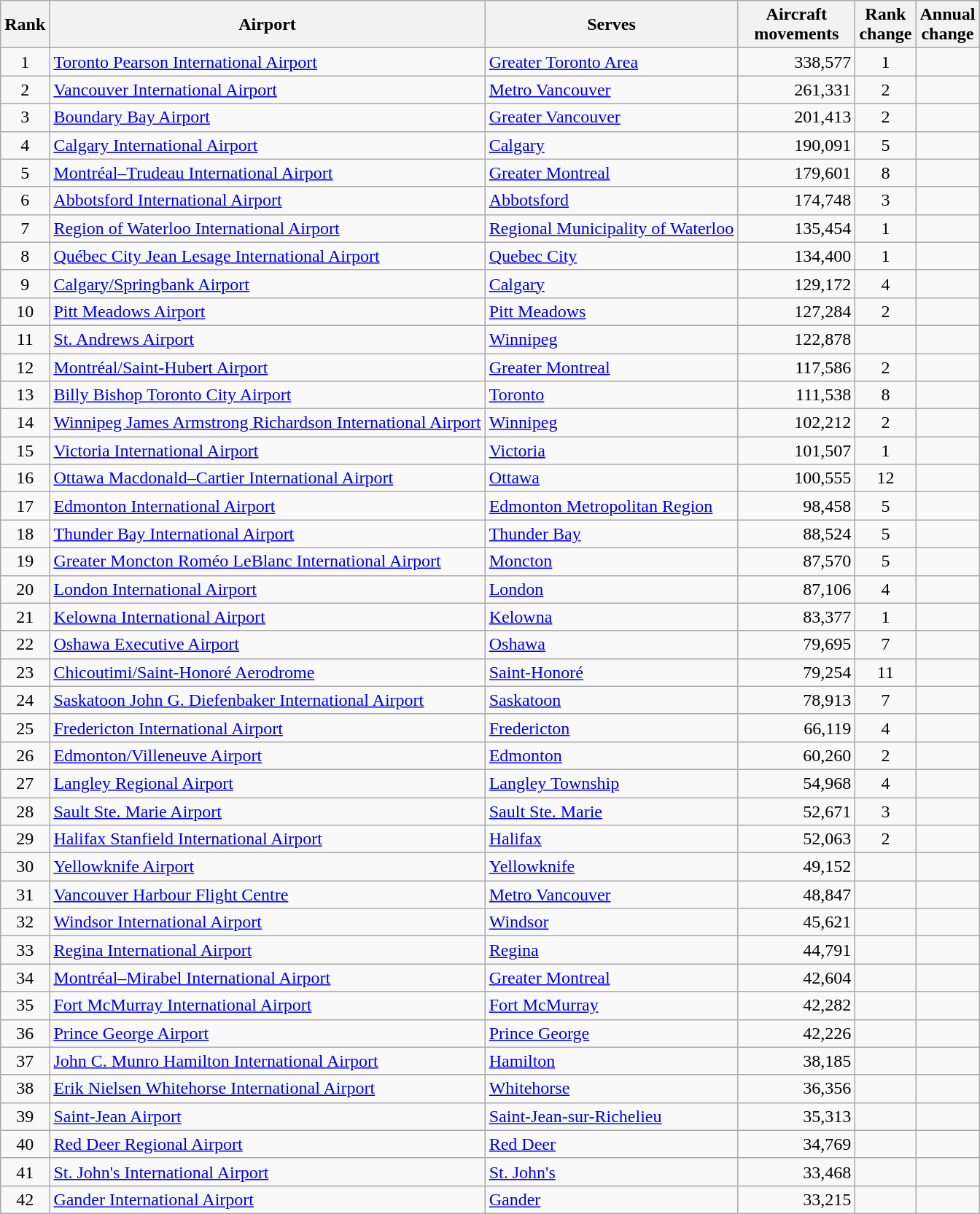<table class="wikitable sortable">
<tr>
<th>Rank</th>
<th>Airport</th>
<th>Serves</th>
<th style="width:100px">Aircraft<br>movements</th>
<th data-sort-type=number>Rank<br>change</th>
<th data-sort-type=number>Annual<br>change</th>
</tr>
<tr>
<td style="text-align:center;">1</td>
<td><a href='#'>Toronto Pearson International Airport</a></td>
<td><a href='#'>Greater Toronto Area</a></td>
<td align="right">338,577</td>
<td style="text-align:center;">1 </td>
<td align="right"></td>
</tr>
<tr>
<td style="text-align:center;">2</td>
<td><a href='#'>Vancouver International Airport</a></td>
<td><a href='#'>Metro Vancouver</a></td>
<td align="right">261,331</td>
<td style="text-align:center;">2 </td>
<td align="right"></td>
</tr>
<tr>
<td style="text-align:center;">3</td>
<td><a href='#'>Boundary Bay Airport</a></td>
<td><a href='#'>Greater Vancouver</a></td>
<td align="right">201,413</td>
<td style="text-align:center;">2 </td>
<td align="right"></td>
</tr>
<tr>
<td style="text-align:center;">4</td>
<td><a href='#'>Calgary International Airport</a></td>
<td><a href='#'>Calgary</a></td>
<td align="right">190,091</td>
<td style="text-align:center;">5 </td>
<td align="right"></td>
</tr>
<tr>
<td style="text-align:center;">5</td>
<td><a href='#'>Montréal–Trudeau International Airport</a></td>
<td><a href='#'>Greater Montreal</a></td>
<td align="right">179,601</td>
<td style="text-align:center;">8 </td>
<td align="right"></td>
</tr>
<tr>
<td style="text-align:center;">6</td>
<td><a href='#'>Abbotsford International Airport</a></td>
<td><a href='#'>Abbotsford</a></td>
<td align="right">174,748</td>
<td style="text-align:center;">3 </td>
<td align="right"></td>
</tr>
<tr>
<td style="text-align:center;">7</td>
<td><a href='#'>Region of Waterloo International Airport</a></td>
<td><a href='#'>Regional Municipality of Waterloo</a></td>
<td align="right">135,454</td>
<td style="text-align:center;">1 </td>
<td align="right"></td>
</tr>
<tr>
<td style="text-align:center;">8</td>
<td><a href='#'>Québec City Jean Lesage International Airport</a></td>
<td><a href='#'>Quebec City</a></td>
<td align="right">134,400</td>
<td style="text-align:center;">1 </td>
<td align="right"></td>
</tr>
<tr>
<td style="text-align:center;">9</td>
<td><a href='#'>Calgary/Springbank Airport</a></td>
<td><a href='#'>Calgary</a></td>
<td align="right">129,172</td>
<td style="text-align:center;">4 </td>
<td align="right"></td>
</tr>
<tr>
<td style="text-align:center;">10</td>
<td><a href='#'>Pitt Meadows Airport</a></td>
<td><a href='#'>Pitt Meadows</a></td>
<td align="right">127,284</td>
<td style="text-align:center;">2 </td>
<td align="right"></td>
</tr>
<tr>
<td style="text-align:center;">11</td>
<td><a href='#'>St. Andrews Airport</a></td>
<td><a href='#'>Winnipeg</a></td>
<td align="right">122,878</td>
<td style="text-align:center;"></td>
<td align="right"></td>
</tr>
<tr>
<td style="text-align:center;">12</td>
<td><a href='#'>Montréal/Saint-Hubert Airport</a></td>
<td><a href='#'>Greater Montreal</a></td>
<td align="right">117,586</td>
<td style="text-align:center;">2 </td>
<td align="right"></td>
</tr>
<tr>
<td style="text-align:center;">13</td>
<td><a href='#'>Billy Bishop Toronto City Airport</a></td>
<td><a href='#'>Toronto</a></td>
<td align="right">111,538</td>
<td style="text-align:center;">8 </td>
<td align="right"></td>
</tr>
<tr>
<td style="text-align:center;">14</td>
<td><a href='#'>Winnipeg James Armstrong Richardson International Airport</a></td>
<td><a href='#'>Winnipeg</a></td>
<td align="right">102,212</td>
<td style="text-align:center;">2 </td>
<td align="right"></td>
</tr>
<tr>
<td style="text-align:center;">15</td>
<td><a href='#'>Victoria International Airport</a></td>
<td><a href='#'>Victoria</a></td>
<td align="right">101,507</td>
<td style="text-align:center;">1 </td>
<td align="right"></td>
</tr>
<tr>
<td style="text-align:center;">16</td>
<td><a href='#'>Ottawa Macdonald–Cartier International Airport</a></td>
<td><a href='#'>Ottawa</a></td>
<td align="right">100,555</td>
<td style="text-align:center;">12 </td>
<td align="right"></td>
</tr>
<tr>
<td style="text-align:center;">17</td>
<td><a href='#'>Edmonton International Airport</a></td>
<td><a href='#'>Edmonton Metropolitan Region</a></td>
<td align="right">98,458</td>
<td style="text-align:center;">5 </td>
<td align="right"></td>
</tr>
<tr>
<td style="text-align:center;">18</td>
<td><a href='#'>Thunder Bay International Airport</a></td>
<td><a href='#'>Thunder Bay</a></td>
<td align="right">88,524</td>
<td style="text-align:center;">5 </td>
<td align="right"></td>
</tr>
<tr>
<td style="text-align:center;">19</td>
<td><a href='#'>Greater Moncton Roméo LeBlanc International Airport</a></td>
<td><a href='#'>Moncton</a></td>
<td align="right">87,570</td>
<td style="text-align:center;">5 </td>
<td align="right"></td>
</tr>
<tr>
<td style="text-align:center;">20</td>
<td><a href='#'>London International Airport</a></td>
<td><a href='#'>London</a></td>
<td align="right">87,106</td>
<td style="text-align:center;">4 </td>
<td align="right"></td>
</tr>
<tr>
<td style="text-align:center;">21</td>
<td><a href='#'>Kelowna International Airport</a></td>
<td><a href='#'>Kelowna</a></td>
<td align="right">83,377</td>
<td style="text-align:center;">1 </td>
<td align="right"></td>
</tr>
<tr>
<td style="text-align:center;">22</td>
<td><a href='#'>Oshawa Executive Airport</a></td>
<td><a href='#'>Oshawa</a></td>
<td align="right">79,695</td>
<td style="text-align:center;">7 </td>
<td align="right"></td>
</tr>
<tr>
<td style="text-align:center;">23</td>
<td><a href='#'>Chicoutimi/Saint-Honoré Aerodrome</a></td>
<td><a href='#'>Saint-Honoré</a></td>
<td align="right">79,254</td>
<td style="text-align:center;">11 </td>
<td align="right"></td>
</tr>
<tr>
<td style="text-align:center;">24</td>
<td><a href='#'>Saskatoon John G. Diefenbaker International Airport</a></td>
<td><a href='#'>Saskatoon</a></td>
<td align="right">78,913</td>
<td style="text-align:center;">7 </td>
<td align="right"></td>
</tr>
<tr>
<td style="text-align:center;">25</td>
<td><a href='#'>Fredericton International Airport</a></td>
<td><a href='#'>Fredericton</a></td>
<td align="right">66,119</td>
<td style="text-align:center;">4 </td>
<td align="right"></td>
</tr>
<tr>
<td style="text-align:center;">26</td>
<td><a href='#'>Edmonton/Villeneuve Airport</a></td>
<td><a href='#'>Edmonton</a></td>
<td align="right">60,260</td>
<td style="text-align:center;">2 </td>
<td align="right"></td>
</tr>
<tr>
<td style="text-align:center;">27</td>
<td><a href='#'>Langley Regional Airport</a></td>
<td><a href='#'>Langley Township</a></td>
<td align="right">54,968</td>
<td style="text-align:center;">4 </td>
<td align="right"></td>
</tr>
<tr>
<td style="text-align:center;">28</td>
<td><a href='#'>Sault Ste. Marie Airport</a></td>
<td><a href='#'>Sault Ste. Marie</a></td>
<td align="right">52,671</td>
<td style="text-align:center;">3 </td>
<td align="right"></td>
</tr>
<tr>
<td style="text-align:center;">29</td>
<td><a href='#'>Halifax Stanfield International Airport</a></td>
<td><a href='#'>Halifax</a></td>
<td align="right">52,063</td>
<td style="text-align:center;">2 </td>
<td align="right"></td>
</tr>
<tr>
<td style="text-align:center;">30</td>
<td><a href='#'>Yellowknife Airport</a></td>
<td><a href='#'>Yellowknife</a></td>
<td align="right">49,152</td>
<td style="text-align:center;"></td>
<td align="right"></td>
</tr>
<tr>
<td style="text-align:center;">31</td>
<td><a href='#'>Vancouver Harbour Flight Centre</a></td>
<td><a href='#'>Metro Vancouver</a></td>
<td align="right">48,847</td>
<td style="text-align:center;"></td>
<td align="right"></td>
</tr>
<tr>
<td style="text-align:center;">32</td>
<td><a href='#'>Windsor International Airport</a></td>
<td><a href='#'>Windsor</a></td>
<td align="right">45,621</td>
<td style="text-align:center;"></td>
<td align="right"></td>
</tr>
<tr>
<td style="text-align:center;">33</td>
<td><a href='#'>Regina International Airport</a></td>
<td><a href='#'>Regina</a></td>
<td align="right">44,791</td>
<td style="text-align:center;"></td>
<td align="right"></td>
</tr>
<tr>
<td style="text-align:center;">34</td>
<td><a href='#'>Montréal–Mirabel International Airport</a></td>
<td><a href='#'>Greater Montreal</a></td>
<td align="right">42,604</td>
<td style="text-align:center;"></td>
<td align="right"></td>
</tr>
<tr>
<td style="text-align:center;">35</td>
<td><a href='#'>Fort McMurray International Airport</a></td>
<td><a href='#'>Fort McMurray</a></td>
<td align="right">42,282</td>
<td style="text-align:center;"></td>
<td align="right"></td>
</tr>
<tr>
<td style="text-align:center;">36</td>
<td><a href='#'>Prince George Airport</a></td>
<td><a href='#'>Prince George</a></td>
<td align="right">42,226</td>
<td style="text-align:center;"></td>
<td align="right"></td>
</tr>
<tr>
<td style="text-align:center;">37</td>
<td><a href='#'>John C. Munro Hamilton International Airport</a></td>
<td><a href='#'>Hamilton</a></td>
<td align="right">38,185</td>
<td style="text-align:center;"></td>
<td align="right"></td>
</tr>
<tr>
<td style="text-align:center;">38</td>
<td><a href='#'>Erik Nielsen Whitehorse International Airport</a></td>
<td><a href='#'>Whitehorse</a></td>
<td align="right">36,356</td>
<td style="text-align:center;"></td>
<td align="right"></td>
</tr>
<tr>
<td style="text-align:center;">39</td>
<td><a href='#'>Saint-Jean Airport</a></td>
<td><a href='#'>Saint-Jean-sur-Richelieu</a></td>
<td align="right">35,313</td>
<td style="text-align:center;"></td>
<td align="right"></td>
</tr>
<tr>
<td style="text-align:center;">40</td>
<td><a href='#'>Red Deer Regional Airport</a></td>
<td><a href='#'>Red Deer</a></td>
<td align="right">34,769</td>
<td style="text-align:center;"></td>
<td align="right"></td>
</tr>
<tr>
<td style="text-align:center;">41</td>
<td><a href='#'>St. John's International Airport</a></td>
<td><a href='#'>St. John's</a></td>
<td align="right">33,468</td>
<td style="text-align:center;"></td>
<td align="right"></td>
</tr>
<tr>
<td style="text-align:center;">42</td>
<td><a href='#'>Gander International Airport</a></td>
<td><a href='#'>Gander</a></td>
<td align="right">33,215</td>
<td style="text-align:center;"></td>
<td align="right"></td>
</tr>
</table>
